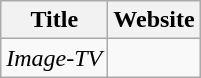<table class="wikitable">
<tr>
<th>Title</th>
<th>Website</th>
</tr>
<tr>
<td><em>Image-TV</em></td>
<td></td>
</tr>
</table>
